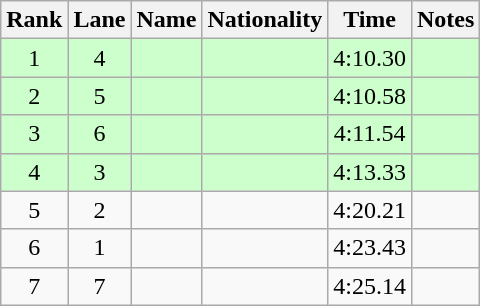<table class="wikitable sortable" style="text-align:center">
<tr>
<th>Rank</th>
<th>Lane</th>
<th>Name</th>
<th>Nationality</th>
<th>Time</th>
<th>Notes</th>
</tr>
<tr bgcolor=ccffcc>
<td>1</td>
<td>4</td>
<td align=left></td>
<td align=left></td>
<td>4:10.30</td>
<td><strong></strong></td>
</tr>
<tr bgcolor=ccffcc>
<td>2</td>
<td>5</td>
<td align=left></td>
<td align=left></td>
<td>4:10.58</td>
<td><strong></strong></td>
</tr>
<tr bgcolor=ccffcc>
<td>3</td>
<td>6</td>
<td align=left></td>
<td align=left></td>
<td>4:11.54</td>
<td><strong></strong></td>
</tr>
<tr bgcolor=ccffcc>
<td>4</td>
<td>3</td>
<td align=left></td>
<td align=left></td>
<td>4:13.33</td>
<td><strong></strong></td>
</tr>
<tr>
<td>5</td>
<td>2</td>
<td align=left></td>
<td align=left></td>
<td>4:20.21</td>
<td></td>
</tr>
<tr>
<td>6</td>
<td>1</td>
<td align=left></td>
<td align=left></td>
<td>4:23.43</td>
<td></td>
</tr>
<tr>
<td>7</td>
<td>7</td>
<td align=left></td>
<td align=left></td>
<td>4:25.14</td>
<td></td>
</tr>
</table>
